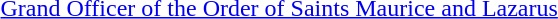<table>
<tr>
<td rowspan=2 style="width:60px; vertical-align:top;"></td>
<td><a href='#'>Grand Officer of the Order of Saints Maurice and Lazarus</a></td>
</tr>
</table>
